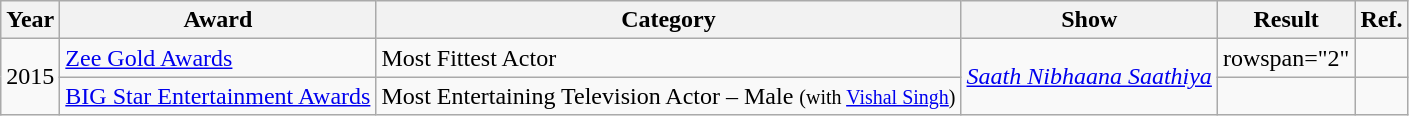<table class="wikitable sortable">
<tr>
<th>Year</th>
<th>Award</th>
<th>Category</th>
<th>Show</th>
<th>Result</th>
<th>Ref.</th>
</tr>
<tr>
<td rowspan="2">2015</td>
<td><a href='#'>Zee Gold Awards</a></td>
<td>Most Fittest Actor</td>
<td rowspan="2"><em><a href='#'>Saath Nibhaana Saathiya</a></em></td>
<td>rowspan="2" </td>
<td></td>
</tr>
<tr>
<td><a href='#'>BIG Star Entertainment Awards</a></td>
<td>Most Entertaining Television Actor – Male <small>(with <a href='#'>Vishal Singh</a>)</small></td>
<td></td>
</tr>
</table>
